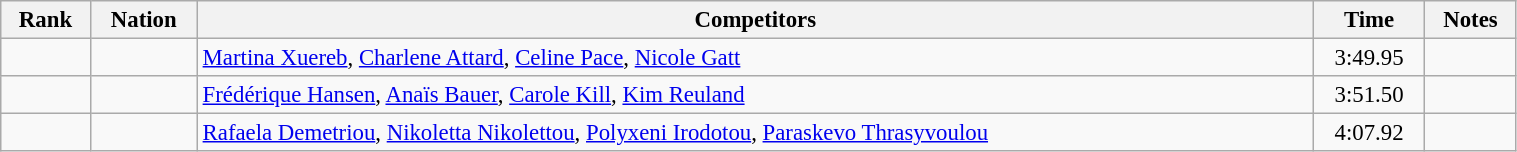<table class="wikitable sortable" width=80% style="text-align:center; font-size:95%">
<tr>
<th>Rank</th>
<th>Nation</th>
<th>Competitors</th>
<th>Time</th>
<th>Notes</th>
</tr>
<tr>
<td></td>
<td align=left></td>
<td align=left><a href='#'>Martina Xuereb</a>, <a href='#'>Charlene Attard</a>, <a href='#'>Celine Pace</a>, <a href='#'>Nicole Gatt</a></td>
<td>3:49.95</td>
<td></td>
</tr>
<tr>
<td></td>
<td align=left></td>
<td align=left><a href='#'>Frédérique Hansen</a>, <a href='#'>Anaïs Bauer</a>, <a href='#'>Carole Kill</a>, <a href='#'>Kim Reuland</a></td>
<td>3:51.50</td>
<td></td>
</tr>
<tr>
<td></td>
<td align=left></td>
<td align=left><a href='#'>Rafaela Demetriou</a>, <a href='#'>Nikoletta Nikolettou</a>, <a href='#'>Polyxeni Irodotou</a>, <a href='#'>Paraskevo Thrasyvoulou</a></td>
<td>4:07.92</td>
<td></td>
</tr>
</table>
